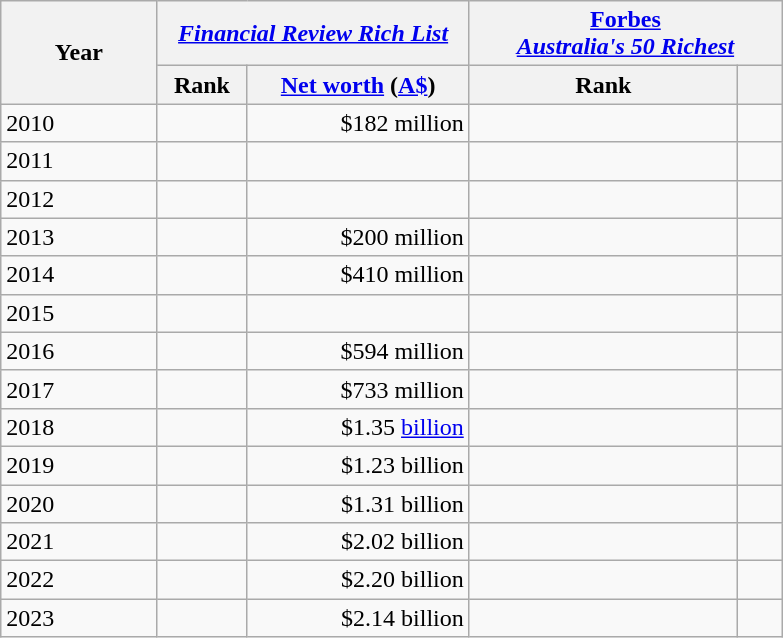<table class="wikitable">
<tr>
<th rowspan=2>Year</th>
<th colspan=2 width=40%><em><a href='#'>Financial Review Rich List</a></th>
<th colspan=2 width=40%></em><a href='#'>Forbes</a><em><br><a href='#'>Australia's 50 Richest</a></th>
</tr>
<tr>
<th>Rank</th>
<th><a href='#'>Net worth</a> (<a href='#'>A$</a>)</th>
<th>Rank</th>
<th></th>
</tr>
<tr>
<td>2010</td>
<td align="center"></td>
<td align="right">$182 million</td>
<td align="center"></td>
<td align="right"></td>
</tr>
<tr>
<td>2011</td>
<td align="center"></td>
<td align="right"></td>
<td align="center"></td>
<td align="right"></td>
</tr>
<tr>
<td>2012</td>
<td align="center"></td>
<td align="right"></td>
<td align="center"></td>
<td align="right"></td>
</tr>
<tr>
<td>2013</td>
<td align="center"></td>
<td align="right">$200 million</td>
<td align="center"></td>
<td align="right"></td>
</tr>
<tr>
<td>2014</td>
<td align="center"></td>
<td align="right">$410 million </td>
<td align="center"></td>
<td align="right"></td>
</tr>
<tr>
<td>2015</td>
<td align="center"></td>
<td align="right"></td>
<td align="center"></td>
<td align="right"></td>
</tr>
<tr>
<td>2016</td>
<td align="center"></td>
<td align="right">$594 million </td>
<td align="center"></td>
<td align="right"></td>
</tr>
<tr>
<td>2017</td>
<td align="center"></td>
<td align="right">$733 million </td>
<td align="center"></td>
<td align="right"></td>
</tr>
<tr>
<td>2018</td>
<td align="center"></td>
<td align="right">$1.35 <a href='#'>billion</a> </td>
<td align="center"></td>
<td align="right"></td>
</tr>
<tr>
<td>2019</td>
<td align="center"></td>
<td align="right">$1.23 billion </td>
<td align="center"></td>
<td align="right"></td>
</tr>
<tr>
<td>2020</td>
<td align="center"></td>
<td align="right">$1.31 billion </td>
<td align="center"></td>
<td align="right"></td>
</tr>
<tr>
<td>2021</td>
<td align="center"></td>
<td align="right">$2.02 billion </td>
<td align="center"></td>
<td align="right"></td>
</tr>
<tr>
<td>2022</td>
<td align="center"></td>
<td align="right">$2.20 billion </td>
<td align="center"></td>
<td align="right"></td>
</tr>
<tr>
<td>2023</td>
<td align="center"></td>
<td align="right">$2.14 billion </td>
<td align="center"></td>
<td align="right"></td>
</tr>
</table>
